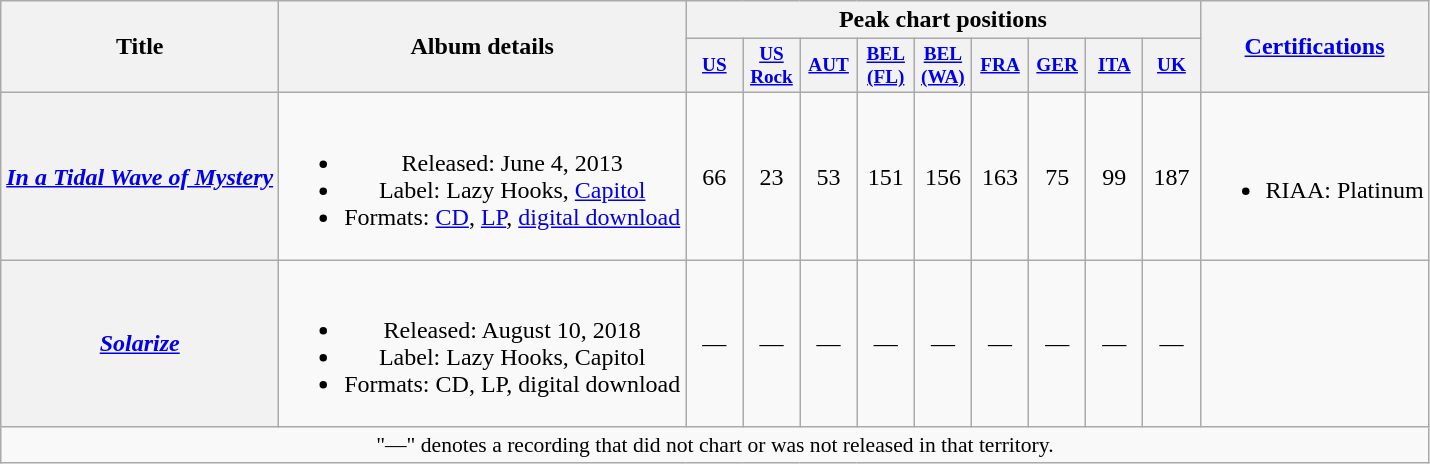<table class="wikitable plainrowheaders" style="text-align:center;">
<tr>
<th scope="col" rowspan="2">Title</th>
<th scope="col" rowspan="2">Album details</th>
<th scope="col" colspan="9">Peak chart positions</th>
<th scope="col" rowspan="2"><a href='#'>Certifications</a></th>
</tr>
<tr>
<th scope="col" style="width:2.5em;font-size:80%;"><a href='#'>US</a><br></th>
<th scope="col" style="width:2.5em;font-size:80%;"><a href='#'>US<br>Rock</a><br></th>
<th scope="col" style="width:2.5em;font-size:80%;"><a href='#'>AUT</a><br></th>
<th scope="col" style="width:2.5em;font-size:80%;"><a href='#'>BEL<br>(FL)</a><br></th>
<th scope="col" style="width:2.5em;font-size:80%;"><a href='#'>BEL<br>(WA)</a><br></th>
<th scope="col" style="width:2.5em;font-size:80%;"><a href='#'>FRA</a><br></th>
<th scope="col" style="width:2.5em;font-size:80%;"><a href='#'>GER</a><br></th>
<th scope="col" style="width:2.5em;font-size:80%;"><a href='#'>ITA</a><br></th>
<th scope="col" style="width:2.5em;font-size:80%;"><a href='#'>UK</a><br></th>
</tr>
<tr>
<th scope="row"><em><a href='#'>In a Tidal Wave of Mystery</a></em></th>
<td><br><ul><li>Released: June 4, 2013</li><li>Label: Lazy Hooks, <a href='#'>Capitol</a></li><li>Formats: <a href='#'>CD</a>, <a href='#'>LP</a>, <a href='#'>digital download</a></li></ul></td>
<td>66</td>
<td>23</td>
<td>53</td>
<td>151</td>
<td>156</td>
<td>163</td>
<td>75</td>
<td>99</td>
<td>187</td>
<td><br><ul><li>RIAA: Platinum</li></ul></td>
</tr>
<tr>
<th scope="row"><em><a href='#'>Solarize</a></em></th>
<td><br><ul><li>Released: August 10, 2018</li><li>Label: Lazy Hooks, Capitol</li><li>Formats: CD, LP, digital download</li></ul></td>
<td>—</td>
<td>—</td>
<td>—</td>
<td>—</td>
<td>—</td>
<td>—</td>
<td>—</td>
<td>—</td>
<td>—</td>
<td></td>
</tr>
<tr>
<td colspan="14" style="font-size:90%">"—" denotes a recording that did not chart or was not released in that territory.</td>
</tr>
</table>
